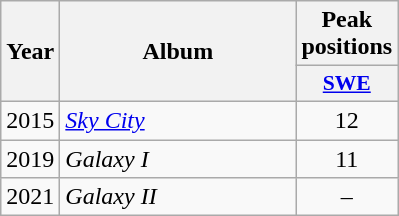<table class="wikitable">
<tr>
<th align="center" rowspan="2" width="10">Year</th>
<th align="center" rowspan="2" width="150">Album</th>
<th align="center" colspan="1" width="20">Peak positions</th>
</tr>
<tr>
<th scope="col" style="width:3em;font-size:90%;"><a href='#'>SWE</a><br></th>
</tr>
<tr>
<td style="text-align:center;">2015</td>
<td><em><a href='#'>Sky City</a></em></td>
<td style="text-align:center;">12</td>
</tr>
<tr>
<td style="text-align:center;">2019</td>
<td><em>Galaxy I</em></td>
<td style="text-align:center;">11<br></td>
</tr>
<tr>
<td style="text-align:center;">2021</td>
<td><em>Galaxy II</em></td>
<td style="text-align:center;">–</td>
</tr>
</table>
